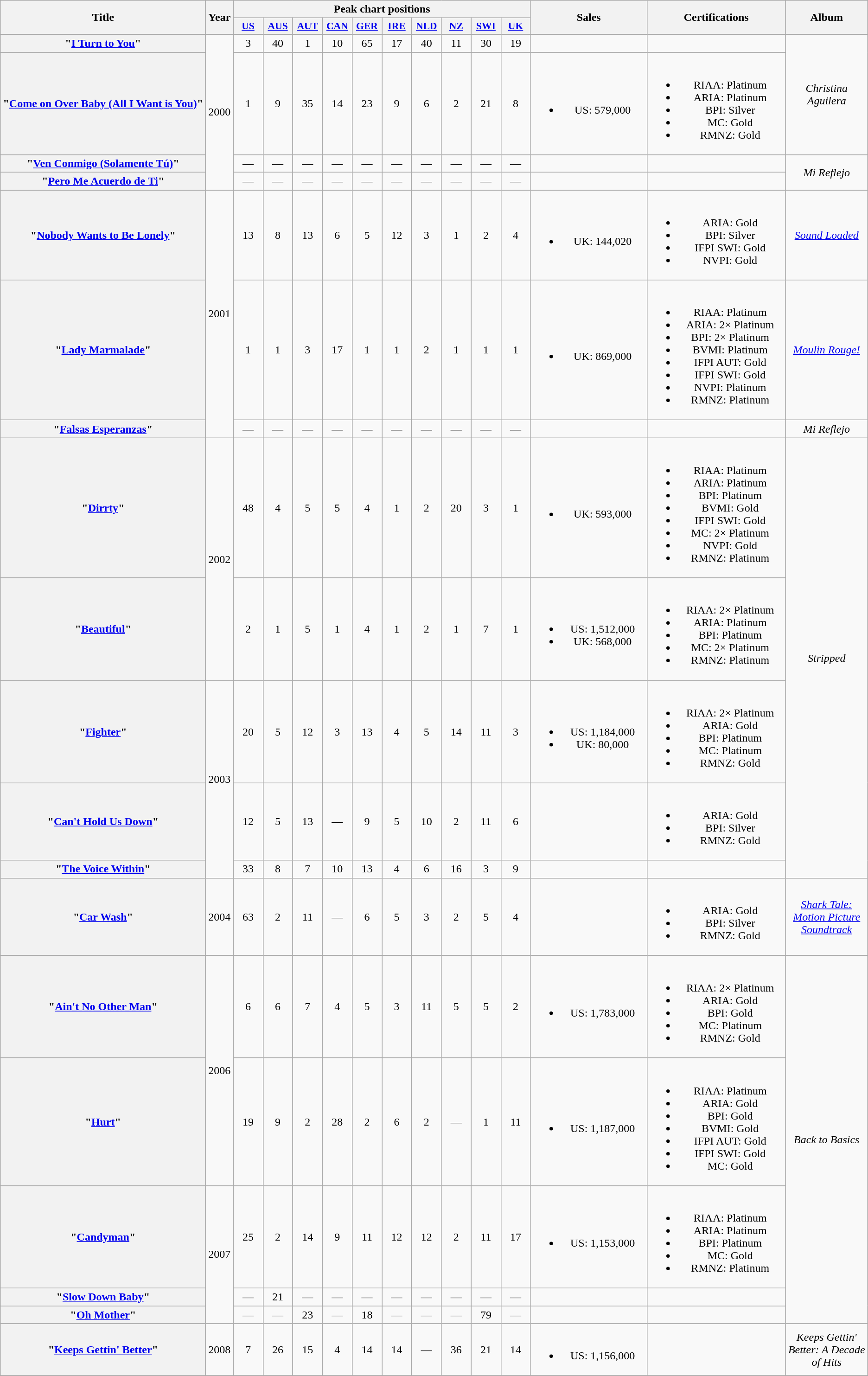<table class="wikitable plainrowheaders" style="text-align:center;" border="1">
<tr>
<th scope="col" rowspan="2" style="width:18em;">Title</th>
<th scope="col" rowspan="2">Year</th>
<th scope="col" colspan="10">Peak chart positions</th>
<th scope="col" rowspan="2" style="width:10em;">Sales</th>
<th scope="col" rowspan="2" style="width:12em;">Certifications</th>
<th scope="col" rowspan="2">Album</th>
</tr>
<tr>
<th scope="col" style="width:2.5em;font-size:90%;"><a href='#'>US</a><br></th>
<th scope="col" style="width:2.5em;font-size:90%;"><a href='#'>AUS</a><br></th>
<th scope="col" style="width:2.5em;font-size:90%;"><a href='#'>AUT</a><br></th>
<th scope="col" style="width:2.5em;font-size:90%;"><a href='#'>CAN</a><br></th>
<th scope="col" style="width:2.5em;font-size:90%;"><a href='#'>GER</a><br></th>
<th scope="col" style="width:2.5em;font-size:90%;"><a href='#'>IRE</a><br></th>
<th scope="col" style="width:2.5em;font-size:90%;"><a href='#'>NLD</a><br></th>
<th scope="col" style="width:2.5em;font-size:90%;"><a href='#'>NZ</a><br></th>
<th scope="col" style="width:2.5em;font-size:90%;"><a href='#'>SWI</a><br></th>
<th scope="col" style="width:2.5em;font-size:90%;"><a href='#'>UK</a><br></th>
</tr>
<tr>
<th scope="row">"<a href='#'>I Turn to You</a>"</th>
<td rowspan="4">2000</td>
<td>3</td>
<td>40</td>
<td>1</td>
<td>10</td>
<td>65</td>
<td>17</td>
<td>40</td>
<td>11</td>
<td>30</td>
<td>19</td>
<td></td>
<td></td>
<td rowspan="2"><em>Christina Aguilera</em></td>
</tr>
<tr>
<th scope="row">"<a href='#'>Come on Over Baby (All I Want is You)</a>"</th>
<td>1</td>
<td>9</td>
<td>35</td>
<td>14</td>
<td>23</td>
<td>9</td>
<td>6</td>
<td>2</td>
<td>21</td>
<td>8</td>
<td><br><ul><li>US: 579,000</li></ul></td>
<td><br><ul><li>RIAA: Platinum</li><li>ARIA: Platinum</li><li>BPI: Silver</li><li>MC: Gold</li><li>RMNZ: Gold</li></ul></td>
</tr>
<tr>
<th scope="row">"<a href='#'>Ven Conmigo (Solamente Tú)</a>"</th>
<td>—</td>
<td>—</td>
<td>—</td>
<td>—</td>
<td>—</td>
<td>—</td>
<td>—</td>
<td>—</td>
<td>—</td>
<td>—</td>
<td></td>
<td></td>
<td rowspan="2"><em>Mi Reflejo</em></td>
</tr>
<tr>
<th scope="row">"<a href='#'>Pero Me Acuerdo de Ti</a>"</th>
<td>—</td>
<td>—</td>
<td>—</td>
<td>—</td>
<td>—</td>
<td>—</td>
<td>—</td>
<td>—</td>
<td>—</td>
<td>—</td>
<td></td>
<td></td>
</tr>
<tr>
<th scope="row">"<a href='#'>Nobody Wants to Be Lonely</a>" <br></th>
<td rowspan="3">2001</td>
<td>13</td>
<td>8</td>
<td>13</td>
<td>6</td>
<td>5</td>
<td>12</td>
<td>3</td>
<td>1</td>
<td>2</td>
<td>4</td>
<td><br><ul><li>UK: 144,020</li></ul></td>
<td><br><ul><li>ARIA: Gold</li><li>BPI: Silver</li><li>IFPI SWI: Gold</li><li>NVPI: Gold</li></ul></td>
<td><em><a href='#'>Sound Loaded</a></em></td>
</tr>
<tr>
<th scope="row">"<a href='#'>Lady Marmalade</a>" <br></th>
<td>1</td>
<td>1</td>
<td>3</td>
<td>17</td>
<td>1</td>
<td>1</td>
<td>2</td>
<td>1</td>
<td>1</td>
<td>1</td>
<td><br><ul><li>UK: 869,000</li></ul></td>
<td><br><ul><li>RIAA: Platinum</li><li>ARIA: 2× Platinum</li><li>BPI: 2× Platinum</li><li>BVMI: Platinum</li><li>IFPI AUT: Gold</li><li>IFPI SWI: Gold</li><li>NVPI: Platinum</li><li>RMNZ: Platinum</li></ul></td>
<td><em><a href='#'>Moulin Rouge!</a></em></td>
</tr>
<tr>
<th scope="row">"<a href='#'>Falsas Esperanzas</a>"</th>
<td>—</td>
<td>—</td>
<td>—</td>
<td>—</td>
<td>—</td>
<td>—</td>
<td>—</td>
<td>—</td>
<td>—</td>
<td>—</td>
<td></td>
<td></td>
<td><em>Mi Reflejo</em></td>
</tr>
<tr>
<th scope="row">"<a href='#'>Dirrty</a>" <br></th>
<td rowspan="2">2002</td>
<td>48</td>
<td>4</td>
<td>5</td>
<td>5</td>
<td>4</td>
<td>1</td>
<td>2</td>
<td>20</td>
<td>3</td>
<td>1</td>
<td><br><ul><li>UK: 593,000</li></ul></td>
<td><br><ul><li>RIAA: Platinum</li><li>ARIA: Platinum</li><li>BPI: Platinum</li><li>BVMI: Gold</li><li>IFPI SWI: Gold</li><li>MC: 2× Platinum </li><li>NVPI: Gold</li><li>RMNZ: Platinum</li></ul></td>
<td rowspan="5"><em>Stripped</em></td>
</tr>
<tr>
<th scope="row">"<a href='#'>Beautiful</a>"</th>
<td>2</td>
<td>1</td>
<td>5</td>
<td>1</td>
<td>4</td>
<td>1</td>
<td>2</td>
<td>1</td>
<td>7</td>
<td>1</td>
<td><br><ul><li>US: 1,512,000</li><li>UK: 568,000</li></ul></td>
<td><br><ul><li>RIAA: 2× Platinum</li><li>ARIA: Platinum</li><li>BPI: Platinum</li><li>MC: 2× Platinum </li><li>RMNZ: Platinum</li></ul></td>
</tr>
<tr>
<th scope="row">"<a href='#'>Fighter</a>"</th>
<td rowspan="3">2003</td>
<td>20</td>
<td>5</td>
<td>12</td>
<td>3</td>
<td>13</td>
<td>4</td>
<td>5</td>
<td>14</td>
<td>11</td>
<td>3</td>
<td><br><ul><li>US: 1,184,000</li><li>UK: 80,000</li></ul></td>
<td><br><ul><li>RIAA: 2× Platinum</li><li>ARIA: Gold</li><li>BPI: Platinum</li><li>MC: Platinum </li><li>RMNZ: Gold</li></ul></td>
</tr>
<tr>
<th scope="row">"<a href='#'>Can't Hold Us Down</a>"<br></th>
<td>12</td>
<td>5</td>
<td>13</td>
<td>—</td>
<td>9</td>
<td>5</td>
<td>10</td>
<td>2</td>
<td>11</td>
<td>6</td>
<td></td>
<td><br><ul><li>ARIA: Gold</li><li>BPI: Silver</li><li>RMNZ: Gold</li></ul></td>
</tr>
<tr>
<th scope="row">"<a href='#'>The Voice Within</a>"</th>
<td>33</td>
<td>8</td>
<td>7</td>
<td>10</td>
<td>13</td>
<td>4</td>
<td>6</td>
<td>16</td>
<td>3</td>
<td>9</td>
<td></td>
<td></td>
</tr>
<tr>
<th scope="row">"<a href='#'>Car Wash</a>"<br></th>
<td>2004</td>
<td>63</td>
<td>2</td>
<td>11</td>
<td>—</td>
<td>6</td>
<td>5</td>
<td>3</td>
<td>2</td>
<td>5</td>
<td>4</td>
<td></td>
<td><br><ul><li>ARIA: Gold</li><li>BPI: Silver</li><li>RMNZ: Gold</li></ul></td>
<td><a href='#'><em>Shark Tale: Motion Picture Soundtrack</em></a></td>
</tr>
<tr>
<th scope="row">"<a href='#'>Ain't No Other Man</a>"</th>
<td rowspan="2">2006</td>
<td>6</td>
<td>6</td>
<td>7</td>
<td>4</td>
<td>5</td>
<td>3</td>
<td>11</td>
<td>5</td>
<td>5</td>
<td>2</td>
<td><br><ul><li>US: 1,783,000</li></ul></td>
<td><br><ul><li>RIAA: 2× Platinum</li><li>ARIA: Gold</li><li>BPI: Gold</li><li>MC: Platinum</li><li>RMNZ: Gold</li></ul></td>
<td rowspan="5"><em>Back to Basics</em></td>
</tr>
<tr>
<th scope="row">"<a href='#'>Hurt</a>"</th>
<td>19</td>
<td>9</td>
<td>2</td>
<td>28</td>
<td>2</td>
<td>6</td>
<td>2</td>
<td>—</td>
<td>1</td>
<td>11</td>
<td><br><ul><li>US: 1,187,000</li></ul></td>
<td><br><ul><li>RIAA: Platinum</li><li>ARIA: Gold</li><li>BPI: Gold</li><li>BVMI: Gold</li><li>IFPI AUT: Gold</li><li>IFPI SWI: Gold</li><li>MC: Gold</li></ul></td>
</tr>
<tr>
<th scope="row">"<a href='#'>Candyman</a>"</th>
<td rowspan="3">2007</td>
<td>25</td>
<td>2</td>
<td>14</td>
<td>9</td>
<td>11</td>
<td>12</td>
<td>12</td>
<td>2</td>
<td>11</td>
<td>17</td>
<td><br><ul><li>US: 1,153,000</li></ul></td>
<td><br><ul><li>RIAA: Platinum</li><li>ARIA: Platinum</li><li>BPI: Platinum</li><li>MC: Gold</li><li>RMNZ: Platinum</li></ul></td>
</tr>
<tr>
<th scope="row">"<a href='#'>Slow Down Baby</a>"</th>
<td>—</td>
<td>21</td>
<td>—</td>
<td>—</td>
<td>—</td>
<td>—</td>
<td>—</td>
<td>—</td>
<td>—</td>
<td>—</td>
<td></td>
<td></td>
</tr>
<tr>
<th scope="row">"<a href='#'>Oh Mother</a>"</th>
<td>—</td>
<td>—</td>
<td>23</td>
<td>—</td>
<td>18</td>
<td>—</td>
<td>—</td>
<td>—</td>
<td>79</td>
<td>—</td>
<td></td>
<td></td>
</tr>
<tr>
<th scope="row">"<a href='#'>Keeps Gettin' Better</a>"</th>
<td>2008</td>
<td>7</td>
<td>26</td>
<td>15</td>
<td>4</td>
<td>14</td>
<td>14</td>
<td>—</td>
<td>36</td>
<td>21</td>
<td>14</td>
<td><br><ul><li>US: 1,156,000</li></ul></td>
<td></td>
<td><em>Keeps Gettin' Better: A Decade of Hits</em></td>
</tr>
<tr>
</tr>
</table>
